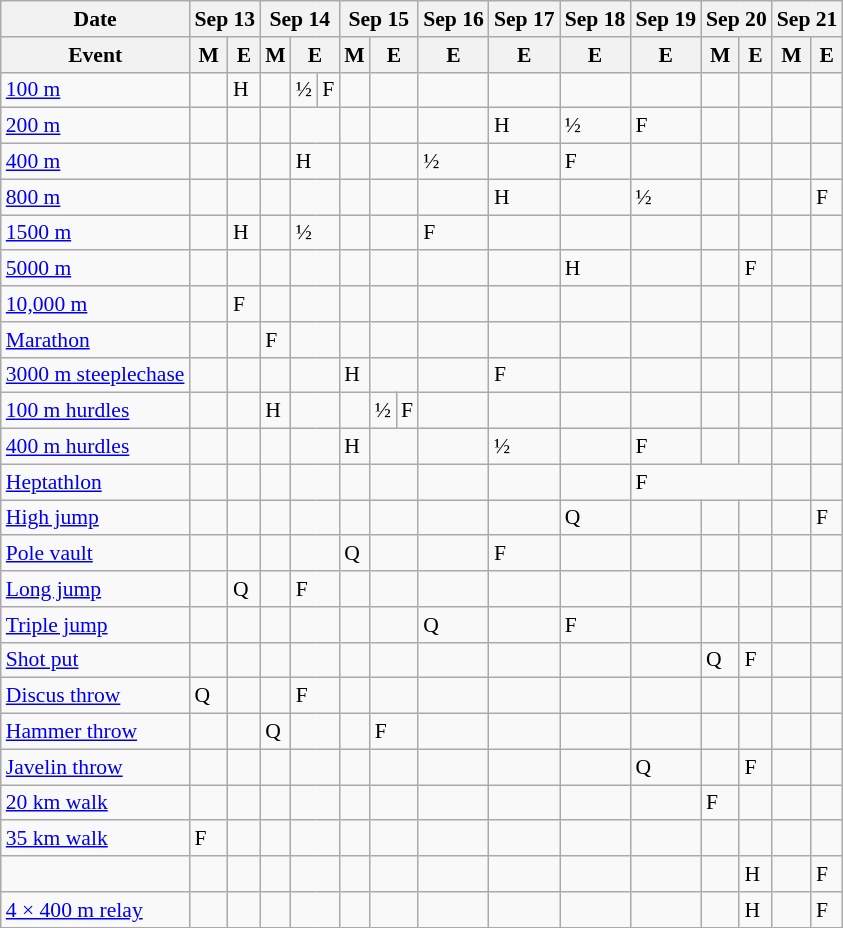<table class="wikitable athletics-schedule" style="font-size:90%">
<tr>
<th scope="row">Date</th>
<th scope="col" colspan=2>Sep 13</th>
<th scope="col" colspan=3>Sep 14</th>
<th scope="col" colspan=3>Sep 15</th>
<th scope="col">Sep 16</th>
<th scope="col">Sep 17</th>
<th scope="col">Sep 18</th>
<th scope="col">Sep 19</th>
<th scope="col" colspan=2>Sep 20</th>
<th scope="col" colspan=2>Sep 21</th>
</tr>
<tr>
<th scope="col">Event</th>
<th scope="col">M</th>
<th scope="col">E</th>
<th scope="col">M</th>
<th scope="col" colspan=2>E</th>
<th scope="col">M</th>
<th scope="col" colspan=2>E</th>
<th scope="col">E</th>
<th scope="col">E</th>
<th scope="col">E</th>
<th scope="col">E</th>
<th scope="col">M</th>
<th scope="col">E</th>
<th scope="col">M</th>
<th scope="col">E</th>
</tr>
<tr>
<td class="event"><a href='#'>100 m</a></td>
<td></td>
<td class="heats">H</td>
<td></td>
<td class="semifinals">½</td>
<td class="final">F</td>
<td></td>
<td colspan=2></td>
<td></td>
<td></td>
<td></td>
<td></td>
<td></td>
<td></td>
<td></td>
<td></td>
</tr>
<tr>
<td class="event"><a href='#'>200 m</a></td>
<td></td>
<td></td>
<td></td>
<td colspan=2></td>
<td></td>
<td colspan=2></td>
<td></td>
<td class="heats">H</td>
<td class="semifinals">½</td>
<td class="final">F</td>
<td></td>
<td></td>
<td></td>
<td></td>
</tr>
<tr>
<td class="event"><a href='#'>400 m</a></td>
<td></td>
<td></td>
<td></td>
<td colspan=2 class="heats">H</td>
<td></td>
<td colspan=2></td>
<td class="semifinals">½</td>
<td></td>
<td class="final">F</td>
<td></td>
<td></td>
<td></td>
<td></td>
<td></td>
</tr>
<tr>
<td class="event"><a href='#'>800 m</a></td>
<td></td>
<td></td>
<td></td>
<td colspan=2></td>
<td></td>
<td colspan=2></td>
<td></td>
<td class="heats">H</td>
<td></td>
<td class="semifinals">½</td>
<td></td>
<td></td>
<td></td>
<td class="final">F</td>
</tr>
<tr>
<td class="event"><a href='#'>1500 m</a></td>
<td></td>
<td class="heats">H</td>
<td></td>
<td colspan=2 class="semifinals">½</td>
<td></td>
<td colspan=2></td>
<td class="final">F</td>
<td></td>
<td></td>
<td></td>
<td></td>
<td></td>
<td></td>
<td></td>
</tr>
<tr>
<td class="event"><a href='#'>5000 m</a></td>
<td></td>
<td></td>
<td></td>
<td colspan=2></td>
<td></td>
<td colspan=2></td>
<td></td>
<td></td>
<td class="heats">H</td>
<td></td>
<td></td>
<td class="final">F</td>
<td></td>
<td></td>
</tr>
<tr>
<td class="event"><a href='#'>10,000 m</a></td>
<td></td>
<td class="final">F</td>
<td></td>
<td colspan=2></td>
<td></td>
<td colspan=2></td>
<td></td>
<td></td>
<td></td>
<td></td>
<td></td>
<td></td>
<td></td>
</tr>
<tr>
<td class="event"><a href='#'>Marathon</a></td>
<td></td>
<td></td>
<td class="final">F</td>
<td colspan=2></td>
<td></td>
<td colspan=2></td>
<td></td>
<td></td>
<td></td>
<td></td>
<td></td>
<td></td>
<td></td>
<td></td>
</tr>
<tr>
<td class="event"><a href='#'>3000 m steeplechase</a></td>
<td></td>
<td></td>
<td></td>
<td colspan=2></td>
<td class="heats">H</td>
<td colspan=2></td>
<td></td>
<td class="final">F</td>
<td></td>
<td></td>
<td></td>
<td></td>
<td></td>
<td></td>
</tr>
<tr>
<td class="event"><a href='#'>100 m hurdles</a></td>
<td></td>
<td></td>
<td class="heats">H</td>
<td colspan=2></td>
<td></td>
<td class="semifinals">½</td>
<td class="final">F</td>
<td></td>
<td></td>
<td></td>
<td></td>
<td></td>
<td></td>
<td></td>
<td></td>
</tr>
<tr>
<td class="event"><a href='#'>400 m hurdles</a></td>
<td></td>
<td></td>
<td></td>
<td colspan=2></td>
<td class="heats">H</td>
<td colspan=2></td>
<td></td>
<td class="semifinals">½</td>
<td></td>
<td class="final">F</td>
<td></td>
<td></td>
<td></td>
<td></td>
</tr>
<tr>
<td class="event"><a href='#'>Heptathlon</a></td>
<td></td>
<td></td>
<td></td>
<td colspan=2></td>
<td></td>
<td colspan=2></td>
<td></td>
<td></td>
<td></td>
<td colspan=3 class="final">F</td>
<td></td>
<td></td>
</tr>
<tr>
<td class="event"><a href='#'>High jump</a></td>
<td></td>
<td></td>
<td></td>
<td colspan=2></td>
<td></td>
<td colspan=2></td>
<td></td>
<td></td>
<td class="heats">Q</td>
<td></td>
<td></td>
<td></td>
<td></td>
<td class="final">F</td>
</tr>
<tr>
<td class="event"><a href='#'>Pole vault</a></td>
<td></td>
<td></td>
<td></td>
<td colspan=2></td>
<td class="heats">Q</td>
<td colspan=2></td>
<td></td>
<td class="final">F</td>
<td></td>
<td></td>
<td></td>
<td></td>
<td></td>
<td></td>
</tr>
<tr>
<td class="event"><a href='#'>Long jump</a></td>
<td></td>
<td class="heats">Q</td>
<td></td>
<td colspan=2 class="final">F</td>
<td></td>
<td colspan=2></td>
<td></td>
<td></td>
<td></td>
<td></td>
<td></td>
<td></td>
<td></td>
<td></td>
</tr>
<tr>
<td class="event"><a href='#'>Triple jump</a></td>
<td></td>
<td></td>
<td></td>
<td colspan=2></td>
<td></td>
<td colspan=2></td>
<td class="heats">Q</td>
<td></td>
<td class="final">F</td>
<td></td>
<td></td>
<td></td>
<td></td>
<td></td>
</tr>
<tr>
<td class="event"><a href='#'>Shot put</a></td>
<td></td>
<td></td>
<td></td>
<td colspan=2></td>
<td></td>
<td colspan=2></td>
<td></td>
<td></td>
<td></td>
<td></td>
<td class="heats">Q</td>
<td class="final">F</td>
<td></td>
<td></td>
</tr>
<tr>
<td class="event"><a href='#'>Discus throw</a></td>
<td class="heats">Q</td>
<td></td>
<td></td>
<td colspan=2 class="final">F</td>
<td></td>
<td colspan=2></td>
<td></td>
<td></td>
<td></td>
<td></td>
<td></td>
<td></td>
<td></td>
<td></td>
</tr>
<tr>
<td class="event"><a href='#'>Hammer throw</a></td>
<td></td>
<td></td>
<td class="heats">Q</td>
<td colspan=2></td>
<td></td>
<td colspan=2 class="final">F</td>
<td></td>
<td></td>
<td></td>
<td></td>
<td></td>
<td></td>
<td></td>
<td></td>
</tr>
<tr>
<td class="event"><a href='#'>Javelin throw</a></td>
<td></td>
<td></td>
<td></td>
<td colspan=2></td>
<td></td>
<td colspan=2></td>
<td></td>
<td></td>
<td></td>
<td class="heats">Q</td>
<td></td>
<td class="final">F</td>
<td></td>
<td></td>
</tr>
<tr>
<td class="event"><a href='#'>20 km walk</a></td>
<td></td>
<td></td>
<td></td>
<td colspan=2></td>
<td></td>
<td colspan=2></td>
<td></td>
<td></td>
<td></td>
<td></td>
<td class="final">F</td>
<td></td>
<td></td>
<td></td>
</tr>
<tr>
<td class="event"><a href='#'>35 km walk</a></td>
<td class="final">F</td>
<td></td>
<td></td>
<td colspan=2></td>
<td></td>
<td colspan=2></td>
<td></td>
<td></td>
<td></td>
<td></td>
<td></td>
<td></td>
<td></td>
<td></td>
</tr>
<tr>
<td class="event"></td>
<td></td>
<td></td>
<td></td>
<td colspan=2></td>
<td></td>
<td colspan=2></td>
<td></td>
<td></td>
<td></td>
<td></td>
<td></td>
<td class="heats">H</td>
<td></td>
<td class="final">F</td>
</tr>
<tr>
<td class="event"><a href='#'>4 × 400 m relay</a></td>
<td></td>
<td></td>
<td></td>
<td colspan=2></td>
<td></td>
<td colspan=2></td>
<td></td>
<td></td>
<td></td>
<td></td>
<td></td>
<td class="heats">H</td>
<td></td>
<td class="final">F</td>
</tr>
</table>
